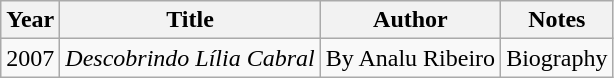<table class="wikitable">
<tr>
<th>Year</th>
<th>Title</th>
<th>Author</th>
<th>Notes</th>
</tr>
<tr>
<td>2007</td>
<td><em>Descobrindo Lília Cabral</em></td>
<td>By Analu Ribeiro</td>
<td>Biography</td>
</tr>
</table>
